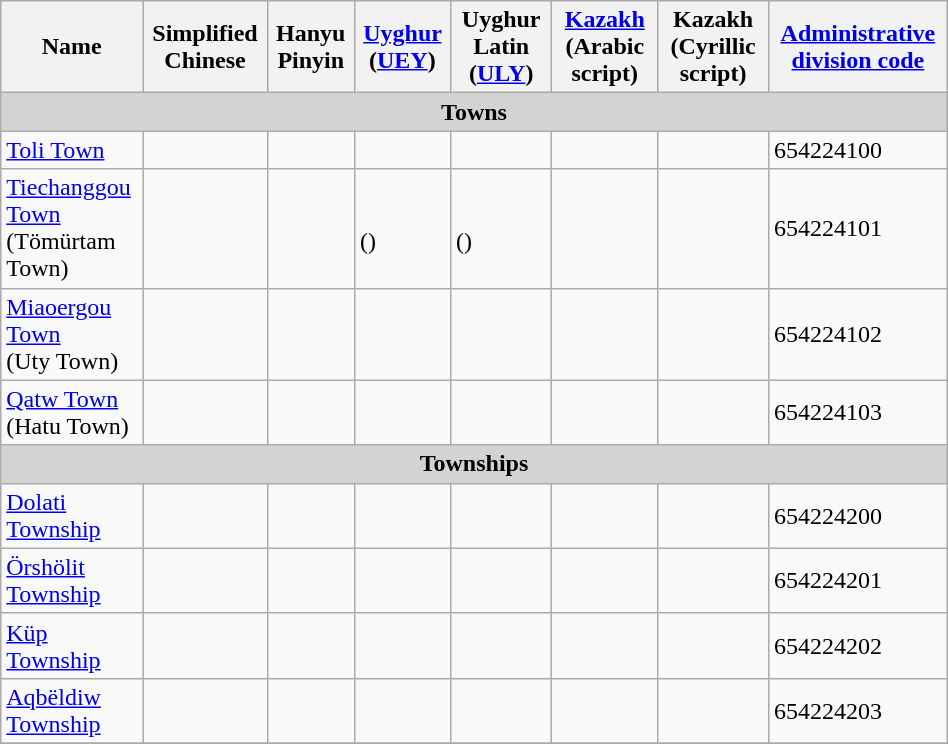<table class="wikitable" align="center" style="width:50%; border="1">
<tr>
<th>Name</th>
<th>Simplified Chinese</th>
<th>Hanyu Pinyin</th>
<th><a href='#'>Uyghur</a> (<a href='#'>UEY</a>)</th>
<th>Uyghur Latin (<a href='#'>ULY</a>)</th>
<th><a href='#'>Kazakh</a> (Arabic script)</th>
<th>Kazakh (Cyrillic script)</th>
<th><a href='#'>Administrative division code</a></th>
</tr>
<tr>
<td colspan="9"  style="text-align:center; background:#d3d3d3;"><strong>Towns</strong></td>
</tr>
<tr --------->
<td><a href='#'>Toli Town</a></td>
<td></td>
<td></td>
<td></td>
<td></td>
<td></td>
<td></td>
<td>654224100</td>
</tr>
<tr>
<td><a href='#'>Tiechanggou Town</a><br>(Tömürtam Town)</td>
<td></td>
<td></td>
<td><br>()</td>
<td><br>()</td>
<td></td>
<td></td>
<td>654224101</td>
</tr>
<tr>
<td><a href='#'>Miaoergou Town</a><br>(Uty Town)</td>
<td></td>
<td></td>
<td></td>
<td></td>
<td></td>
<td></td>
<td>654224102</td>
</tr>
<tr>
<td><a href='#'>Qatw Town</a><br>(Hatu Town)</td>
<td></td>
<td></td>
<td></td>
<td></td>
<td></td>
<td></td>
<td>654224103</td>
</tr>
<tr>
<td colspan="9"  style="text-align:center; background:#d3d3d3;"><strong>Townships</strong></td>
</tr>
<tr --------->
<td><a href='#'>Dolati Township</a></td>
<td></td>
<td></td>
<td></td>
<td></td>
<td></td>
<td></td>
<td>654224200</td>
</tr>
<tr>
<td><a href='#'>Örshölit Township</a></td>
<td></td>
<td></td>
<td></td>
<td></td>
<td></td>
<td></td>
<td>654224201</td>
</tr>
<tr>
<td><a href='#'>Küp Township</a></td>
<td></td>
<td></td>
<td></td>
<td></td>
<td></td>
<td></td>
<td>654224202</td>
</tr>
<tr>
<td><a href='#'>Aqbëldiw Township</a></td>
<td></td>
<td></td>
<td></td>
<td></td>
<td></td>
<td></td>
<td>654224203</td>
</tr>
<tr>
</tr>
</table>
